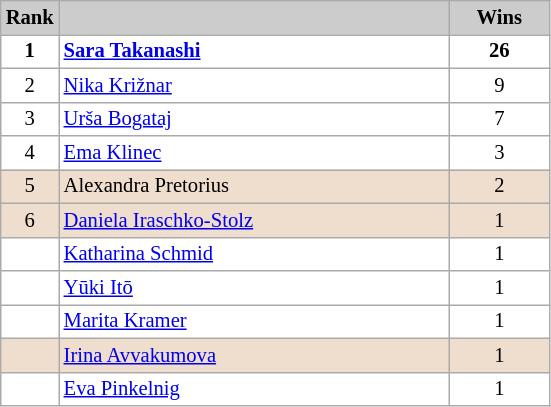<table class="wikitable plainrowheaders" style="background:#fff; font-size:86%; line-height:16px; border:grey solid 1px; border-collapse:collapse;">
<tr style="background:#ccc; text-align:center;">
<th style="background:#ccc;">Rank</th>
<th style="background:#ccc;" width="254"></th>
<th style="background:#ccc;" width="60">Wins</th>
</tr>
<tr>
<td align=center><strong>1</strong></td>
<td> <strong><a href='#'>Sara Takanashi</a></strong></td>
<td align=center><strong>26</strong></td>
</tr>
<tr>
<td align=center>2</td>
<td> <a href='#'>Nika Križnar</a></td>
<td align=center>9</td>
</tr>
<tr>
<td align=center>3</td>
<td> <a href='#'>Urša Bogataj</a></td>
<td align=center>7</td>
</tr>
<tr>
<td align=center>4</td>
<td> <a href='#'>Ema Klinec</a></td>
<td align=center>3</td>
</tr>
<tr bgcolor=#EFDECD>
<td align=center>5</td>
<td> Alexandra Pretorius</td>
<td align=center>2</td>
</tr>
<tr bgcolor=#EFDECD>
<td align=center>6</td>
<td> <a href='#'>Daniela Iraschko-Stolz</a></td>
<td align=center>1</td>
</tr>
<tr>
<td align=center></td>
<td> <a href='#'>Katharina Schmid</a></td>
<td align=center>1</td>
</tr>
<tr>
<td align=center></td>
<td> <a href='#'>Yūki Itō</a></td>
<td align=center>1</td>
</tr>
<tr>
<td align=center></td>
<td> <a href='#'>Marita Kramer</a></td>
<td align=center>1</td>
</tr>
<tr bgcolor=#EFDECD>
<td align=center></td>
<td> <a href='#'>Irina Avvakumova</a></td>
<td align=center>1</td>
</tr>
<tr>
<td align=center></td>
<td> <a href='#'>Eva Pinkelnig</a></td>
<td align=center>1</td>
</tr>
</table>
